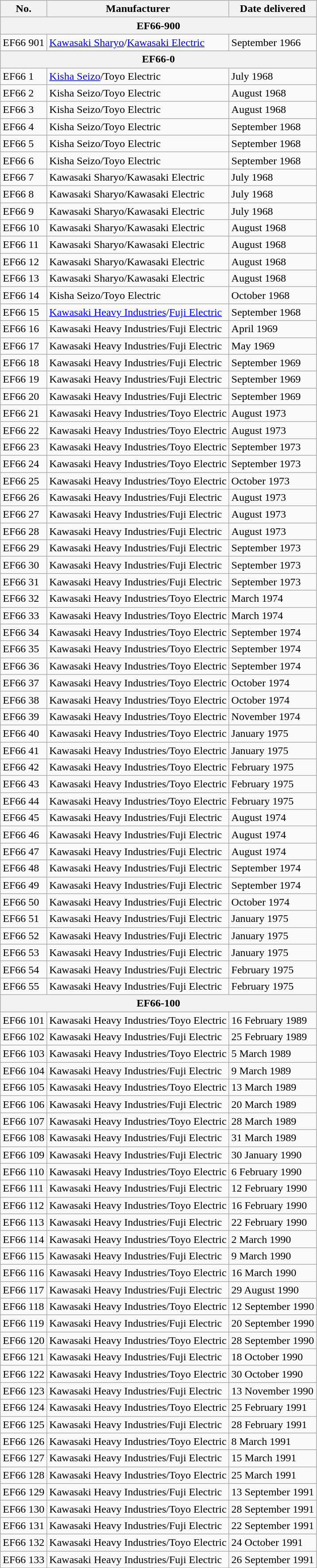<table class="wikitable">
<tr>
<th>No.</th>
<th>Manufacturer</th>
<th>Date delivered</th>
</tr>
<tr>
<th colspan=3>EF66-900</th>
</tr>
<tr>
<td>EF66 901</td>
<td><a href='#'>Kawasaki Sharyo</a>/<a href='#'>Kawasaki Electric</a></td>
<td>September 1966</td>
</tr>
<tr>
<th colspan=3>EF66-0</th>
</tr>
<tr>
<td>EF66 1</td>
<td><a href='#'>Kisha Seizo</a>/Toyo Electric</td>
<td>July 1968</td>
</tr>
<tr>
<td>EF66 2</td>
<td>Kisha Seizo/Toyo Electric</td>
<td>August 1968</td>
</tr>
<tr>
<td>EF66 3</td>
<td>Kisha Seizo/Toyo Electric</td>
<td>August 1968</td>
</tr>
<tr>
<td>EF66 4</td>
<td>Kisha Seizo/Toyo Electric</td>
<td>September 1968</td>
</tr>
<tr>
<td>EF66 5</td>
<td>Kisha Seizo/Toyo Electric</td>
<td>September 1968</td>
</tr>
<tr>
<td>EF66 6</td>
<td>Kisha Seizo/Toyo Electric</td>
<td>September 1968</td>
</tr>
<tr>
<td>EF66 7</td>
<td>Kawasaki Sharyo/Kawasaki Electric</td>
<td>July 1968</td>
</tr>
<tr>
<td>EF66 8</td>
<td>Kawasaki Sharyo/Kawasaki Electric</td>
<td>July 1968</td>
</tr>
<tr>
<td>EF66 9</td>
<td>Kawasaki Sharyo/Kawasaki Electric</td>
<td>July 1968</td>
</tr>
<tr>
<td>EF66 10</td>
<td>Kawasaki Sharyo/Kawasaki Electric</td>
<td>August 1968</td>
</tr>
<tr>
<td>EF66 11</td>
<td>Kawasaki Sharyo/Kawasaki Electric</td>
<td>August 1968</td>
</tr>
<tr>
<td>EF66 12</td>
<td>Kawasaki Sharyo/Kawasaki Electric</td>
<td>August 1968</td>
</tr>
<tr>
<td>EF66 13</td>
<td>Kawasaki Sharyo/Kawasaki Electric</td>
<td>August 1968</td>
</tr>
<tr>
<td>EF66 14</td>
<td>Kisha Seizo/Toyo Electric</td>
<td>October 1968</td>
</tr>
<tr>
<td>EF66 15</td>
<td><a href='#'>Kawasaki Heavy Industries</a>/<a href='#'>Fuji Electric</a></td>
<td>September 1968</td>
</tr>
<tr>
<td>EF66 16</td>
<td>Kawasaki Heavy Industries/Fuji Electric</td>
<td>April 1969</td>
</tr>
<tr>
<td>EF66 17</td>
<td>Kawasaki Heavy Industries/Fuji Electric</td>
<td>May 1969</td>
</tr>
<tr>
<td>EF66 18</td>
<td>Kawasaki Heavy Industries/Fuji Electric</td>
<td>September 1969</td>
</tr>
<tr>
<td>EF66 19</td>
<td>Kawasaki Heavy Industries/Fuji Electric</td>
<td>September 1969</td>
</tr>
<tr>
<td>EF66 20</td>
<td>Kawasaki Heavy Industries/Fuji Electric</td>
<td>September 1969</td>
</tr>
<tr>
<td>EF66 21</td>
<td>Kawasaki Heavy Industries/Toyo Electric</td>
<td>August 1973</td>
</tr>
<tr>
<td>EF66 22</td>
<td>Kawasaki Heavy Industries/Toyo Electric</td>
<td>August 1973</td>
</tr>
<tr>
<td>EF66 23</td>
<td>Kawasaki Heavy Industries/Toyo Electric</td>
<td>September 1973</td>
</tr>
<tr>
<td>EF66 24</td>
<td>Kawasaki Heavy Industries/Toyo Electric</td>
<td>September 1973</td>
</tr>
<tr>
<td>EF66 25</td>
<td>Kawasaki Heavy Industries/Toyo Electric</td>
<td>October 1973</td>
</tr>
<tr>
<td>EF66 26</td>
<td>Kawasaki Heavy Industries/Fuji Electric</td>
<td>August 1973</td>
</tr>
<tr>
<td>EF66 27</td>
<td>Kawasaki Heavy Industries/Fuji Electric</td>
<td>August 1973</td>
</tr>
<tr>
<td>EF66 28</td>
<td>Kawasaki Heavy Industries/Fuji Electric</td>
<td>August 1973</td>
</tr>
<tr>
<td>EF66 29</td>
<td>Kawasaki Heavy Industries/Fuji Electric</td>
<td>September 1973</td>
</tr>
<tr>
<td>EF66 30</td>
<td>Kawasaki Heavy Industries/Fuji Electric</td>
<td>September 1973</td>
</tr>
<tr>
<td>EF66 31</td>
<td>Kawasaki Heavy Industries/Fuji Electric</td>
<td>September 1973</td>
</tr>
<tr>
<td>EF66 32</td>
<td>Kawasaki Heavy Industries/Toyo Electric</td>
<td>March 1974</td>
</tr>
<tr>
<td>EF66 33</td>
<td>Kawasaki Heavy Industries/Toyo Electric</td>
<td>March 1974</td>
</tr>
<tr>
<td>EF66 34</td>
<td>Kawasaki Heavy Industries/Toyo Electric</td>
<td>September 1974</td>
</tr>
<tr>
<td>EF66 35</td>
<td>Kawasaki Heavy Industries/Toyo Electric</td>
<td>September 1974</td>
</tr>
<tr>
<td>EF66 36</td>
<td>Kawasaki Heavy Industries/Toyo Electric</td>
<td>September 1974</td>
</tr>
<tr>
<td>EF66 37</td>
<td>Kawasaki Heavy Industries/Toyo Electric</td>
<td>October 1974</td>
</tr>
<tr>
<td>EF66 38</td>
<td>Kawasaki Heavy Industries/Toyo Electric</td>
<td>October 1974</td>
</tr>
<tr>
<td>EF66 39</td>
<td>Kawasaki Heavy Industries/Toyo Electric</td>
<td>November 1974</td>
</tr>
<tr>
<td>EF66 40</td>
<td>Kawasaki Heavy Industries/Toyo Electric</td>
<td>January 1975</td>
</tr>
<tr>
<td>EF66 41</td>
<td>Kawasaki Heavy Industries/Toyo Electric</td>
<td>January 1975</td>
</tr>
<tr>
<td>EF66 42</td>
<td>Kawasaki Heavy Industries/Toyo Electric</td>
<td>February 1975</td>
</tr>
<tr>
<td>EF66 43</td>
<td>Kawasaki Heavy Industries/Toyo Electric</td>
<td>February 1975</td>
</tr>
<tr>
<td>EF66 44</td>
<td>Kawasaki Heavy Industries/Toyo Electric</td>
<td>February 1975</td>
</tr>
<tr>
<td>EF66 45</td>
<td>Kawasaki Heavy Industries/Fuji Electric</td>
<td>August 1974</td>
</tr>
<tr>
<td>EF66 46</td>
<td>Kawasaki Heavy Industries/Fuji Electric</td>
<td>August 1974</td>
</tr>
<tr>
<td>EF66 47</td>
<td>Kawasaki Heavy Industries/Fuji Electric</td>
<td>August 1974</td>
</tr>
<tr>
<td>EF66 48</td>
<td>Kawasaki Heavy Industries/Fuji Electric</td>
<td>September 1974</td>
</tr>
<tr>
<td>EF66 49</td>
<td>Kawasaki Heavy Industries/Fuji Electric</td>
<td>September 1974</td>
</tr>
<tr>
<td>EF66 50</td>
<td>Kawasaki Heavy Industries/Fuji Electric</td>
<td>October 1974</td>
</tr>
<tr>
<td>EF66 51</td>
<td>Kawasaki Heavy Industries/Fuji Electric</td>
<td>January 1975</td>
</tr>
<tr>
<td>EF66 52</td>
<td>Kawasaki Heavy Industries/Fuji Electric</td>
<td>January 1975</td>
</tr>
<tr>
<td>EF66 53</td>
<td>Kawasaki Heavy Industries/Fuji Electric</td>
<td>January 1975</td>
</tr>
<tr>
<td>EF66 54</td>
<td>Kawasaki Heavy Industries/Fuji Electric</td>
<td>February 1975</td>
</tr>
<tr>
<td>EF66 55</td>
<td>Kawasaki Heavy Industries/Fuji Electric</td>
<td>February 1975</td>
</tr>
<tr>
<th colspan=3>EF66-100</th>
</tr>
<tr>
<td>EF66 101</td>
<td>Kawasaki Heavy Industries/Toyo Electric</td>
<td>16 February 1989</td>
</tr>
<tr>
<td>EF66 102</td>
<td>Kawasaki Heavy Industries/Fuji Electric</td>
<td>25 February 1989</td>
</tr>
<tr>
<td>EF66 103</td>
<td>Kawasaki Heavy Industries/Toyo Electric</td>
<td>5 March 1989</td>
</tr>
<tr>
<td>EF66 104</td>
<td>Kawasaki Heavy Industries/Fuji Electric</td>
<td>9 March 1989</td>
</tr>
<tr>
<td>EF66 105</td>
<td>Kawasaki Heavy Industries/Toyo Electric</td>
<td>13 March 1989</td>
</tr>
<tr>
<td>EF66 106</td>
<td>Kawasaki Heavy Industries/Fuji Electric</td>
<td>20 March 1989</td>
</tr>
<tr>
<td>EF66 107</td>
<td>Kawasaki Heavy Industries/Toyo Electric</td>
<td>28 March 1989</td>
</tr>
<tr>
<td>EF66 108</td>
<td>Kawasaki Heavy Industries/Fuji Electric</td>
<td>31 March 1989</td>
</tr>
<tr>
<td>EF66 109</td>
<td>Kawasaki Heavy Industries/Fuji Electric</td>
<td>30 January 1990</td>
</tr>
<tr>
<td>EF66 110</td>
<td>Kawasaki Heavy Industries/Toyo Electric</td>
<td>6 February 1990</td>
</tr>
<tr>
<td>EF66 111</td>
<td>Kawasaki Heavy Industries/Fuji Electric</td>
<td>12 February 1990</td>
</tr>
<tr>
<td>EF66 112</td>
<td>Kawasaki Heavy Industries/Toyo Electric</td>
<td>16 February 1990</td>
</tr>
<tr>
<td>EF66 113</td>
<td>Kawasaki Heavy Industries/Fuji Electric</td>
<td>22 February 1990</td>
</tr>
<tr>
<td>EF66 114</td>
<td>Kawasaki Heavy Industries/Toyo Electric</td>
<td>2 March 1990</td>
</tr>
<tr>
<td>EF66 115</td>
<td>Kawasaki Heavy Industries/Fuji Electric</td>
<td>9 March 1990</td>
</tr>
<tr>
<td>EF66 116</td>
<td>Kawasaki Heavy Industries/Toyo Electric</td>
<td>16 March 1990</td>
</tr>
<tr>
<td>EF66 117</td>
<td>Kawasaki Heavy Industries/Fuji Electric</td>
<td>29 August 1990</td>
</tr>
<tr>
<td>EF66 118</td>
<td>Kawasaki Heavy Industries/Toyo Electric</td>
<td>12 September 1990</td>
</tr>
<tr>
<td>EF66 119</td>
<td>Kawasaki Heavy Industries/Fuji Electric</td>
<td>20 September 1990</td>
</tr>
<tr>
<td>EF66 120</td>
<td>Kawasaki Heavy Industries/Toyo Electric</td>
<td>28 September 1990</td>
</tr>
<tr>
<td>EF66 121</td>
<td>Kawasaki Heavy Industries/Fuji Electric</td>
<td>18 October 1990</td>
</tr>
<tr>
<td>EF66 122</td>
<td>Kawasaki Heavy Industries/Toyo Electric</td>
<td>30 October 1990</td>
</tr>
<tr>
<td>EF66 123</td>
<td>Kawasaki Heavy Industries/Fuji Electric</td>
<td>13 November 1990</td>
</tr>
<tr>
<td>EF66 124</td>
<td>Kawasaki Heavy Industries/Toyo Electric</td>
<td>25 February 1991</td>
</tr>
<tr>
<td>EF66 125</td>
<td>Kawasaki Heavy Industries/Fuji Electric</td>
<td>28 February 1991</td>
</tr>
<tr>
<td>EF66 126</td>
<td>Kawasaki Heavy Industries/Toyo Electric</td>
<td>8 March 1991</td>
</tr>
<tr>
<td>EF66 127</td>
<td>Kawasaki Heavy Industries/Fuji Electric</td>
<td>15 March 1991</td>
</tr>
<tr>
<td>EF66 128</td>
<td>Kawasaki Heavy Industries/Toyo Electric</td>
<td>25 March 1991</td>
</tr>
<tr>
<td>EF66 129</td>
<td>Kawasaki Heavy Industries/Fuji Electric</td>
<td>13 September 1991</td>
</tr>
<tr>
<td>EF66 130</td>
<td>Kawasaki Heavy Industries/Toyo Electric</td>
<td>28 September 1991</td>
</tr>
<tr>
<td>EF66 131</td>
<td>Kawasaki Heavy Industries/Fuji Electric</td>
<td>22 September 1991</td>
</tr>
<tr>
<td>EF66 132</td>
<td>Kawasaki Heavy Industries/Toyo Electric</td>
<td>24 October 1991</td>
</tr>
<tr>
<td>EF66 133</td>
<td>Kawasaki Heavy Industries/Fuji Electric</td>
<td>26 September 1991</td>
</tr>
</table>
